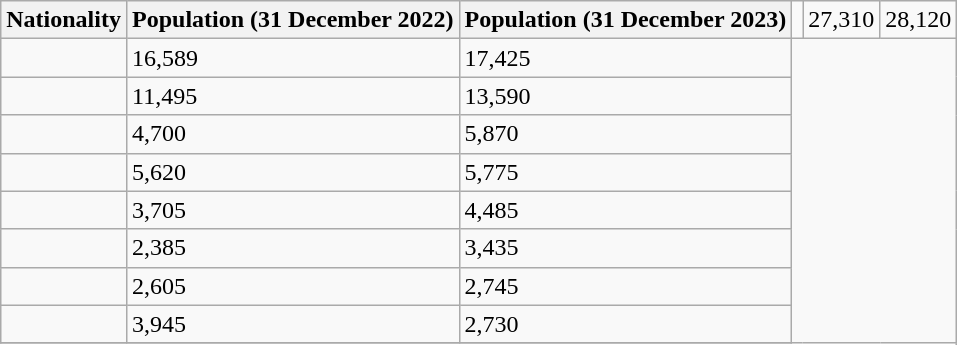<table class="wikitable">
<tr>
<th>Nationality</th>
<th>Population (31 December 2022)</th>
<th>Population (31 December 2023)</th>
<td></td>
<td>27,310</td>
<td>28,120</td>
</tr>
<tr>
<td></td>
<td>16,589</td>
<td>17,425</td>
</tr>
<tr>
<td></td>
<td>11,495</td>
<td>13,590</td>
</tr>
<tr>
<td></td>
<td>4,700</td>
<td>5,870</td>
</tr>
<tr>
<td></td>
<td>5,620</td>
<td>5,775</td>
</tr>
<tr>
<td></td>
<td>3,705</td>
<td>4,485</td>
</tr>
<tr>
<td></td>
<td>2,385</td>
<td>3,435</td>
</tr>
<tr>
<td></td>
<td>2,605</td>
<td>2,745</td>
</tr>
<tr>
<td></td>
<td>3,945</td>
<td>2,730</td>
</tr>
<tr>
</tr>
</table>
